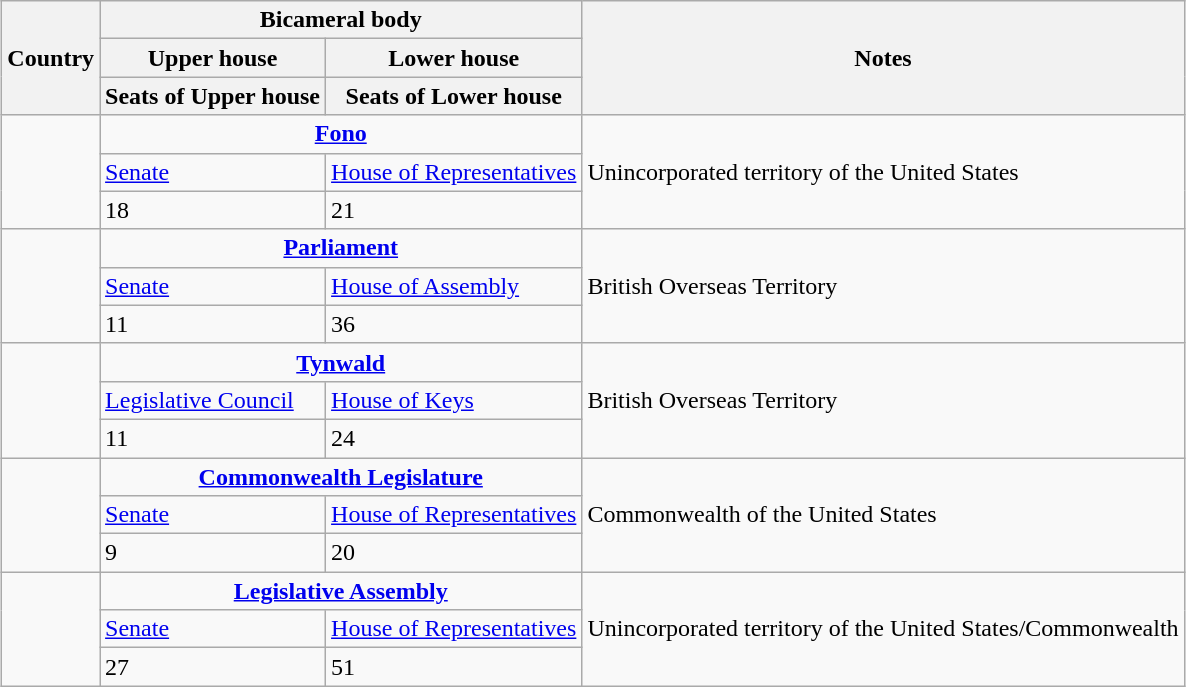<table class="wikitable sortable" style="margin:auto;">
<tr>
<th rowspan=3>Country</th>
<th colspan=2>Bicameral body</th>
<th rowspan=3>Notes</th>
</tr>
<tr>
<th>Upper house</th>
<th>Lower house</th>
</tr>
<tr>
<th>Seats of Upper house</th>
<th>Seats of Lower house</th>
</tr>
<tr>
<td rowspan=3></td>
<td colspan="2" style="text-align:center;"><strong><a href='#'>Fono</a></strong></td>
<td rowspan=3>Unincorporated territory of the United States</td>
</tr>
<tr>
<td><a href='#'>Senate</a></td>
<td><a href='#'>House of Representatives</a></td>
</tr>
<tr>
<td>18</td>
<td>21</td>
</tr>
<tr>
<td rowspan=3></td>
<td colspan="2" style="text-align:center;"><strong><a href='#'>Parliament</a></strong></td>
<td rowspan=3>British Overseas Territory</td>
</tr>
<tr>
<td><a href='#'>Senate</a></td>
<td><a href='#'>House of Assembly</a></td>
</tr>
<tr>
<td>11</td>
<td>36</td>
</tr>
<tr>
<td rowspan=3></td>
<td colspan="2" style="text-align:center;"><strong><a href='#'>Tynwald</a></strong></td>
<td rowspan=3>British Overseas Territory</td>
</tr>
<tr>
<td><a href='#'>Legislative Council</a></td>
<td><a href='#'>House of Keys</a></td>
</tr>
<tr>
<td>11</td>
<td>24</td>
</tr>
<tr>
<td rowspan=3></td>
<td colspan="2" style="text-align:center;"><strong><a href='#'>Commonwealth Legislature</a></strong></td>
<td rowspan=3>Commonwealth of the United States</td>
</tr>
<tr>
<td><a href='#'>Senate</a></td>
<td><a href='#'>House of Representatives</a></td>
</tr>
<tr>
<td>9</td>
<td>20</td>
</tr>
<tr>
<td rowspan=3></td>
<td colspan="2" style="text-align:center;"><strong><a href='#'>Legislative Assembly</a></strong></td>
<td rowspan=3>Unincorporated territory of the United States/Commonwealth</td>
</tr>
<tr>
<td><a href='#'>Senate</a></td>
<td><a href='#'>House of Representatives</a></td>
</tr>
<tr>
<td>27</td>
<td>51</td>
</tr>
</table>
